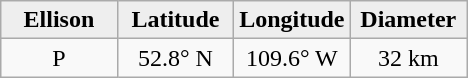<table class="wikitable">
<tr>
<th width="25%" style="background:#eeeeee;">Ellison</th>
<th width="25%" style="background:#eeeeee;">Latitude</th>
<th width="25%" style="background:#eeeeee;">Longitude</th>
<th width="25%" style="background:#eeeeee;">Diameter</th>
</tr>
<tr>
<td align="center">P</td>
<td align="center">52.8° N</td>
<td align="center">109.6° W</td>
<td align="center">32 km</td>
</tr>
</table>
